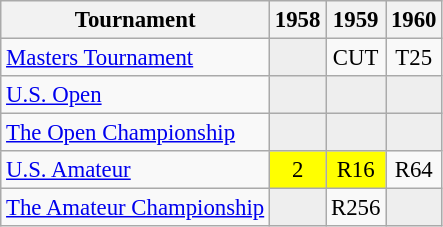<table class="wikitable" style="font-size:95%;text-align:center;">
<tr>
<th>Tournament</th>
<th>1958</th>
<th>1959</th>
<th>1960</th>
</tr>
<tr>
<td align=left><a href='#'>Masters Tournament</a></td>
<td style="background:#eeeeee;"></td>
<td>CUT</td>
<td>T25</td>
</tr>
<tr>
<td align=left><a href='#'>U.S. Open</a></td>
<td style="background:#eeeeee;"></td>
<td style="background:#eeeeee;"></td>
<td style="background:#eeeeee;"></td>
</tr>
<tr>
<td align=left><a href='#'>The Open Championship</a></td>
<td style="background:#eeeeee;"></td>
<td style="background:#eeeeee;"></td>
<td style="background:#eeeeee;"></td>
</tr>
<tr>
<td align=left><a href='#'>U.S. Amateur</a></td>
<td style="background:yellow;">2</td>
<td style="background:yellow;">R16</td>
<td>R64</td>
</tr>
<tr>
<td align=left><a href='#'>The Amateur Championship</a></td>
<td style="background:#eeeeee;"></td>
<td>R256</td>
<td style="background:#eeeeee;"></td>
</tr>
</table>
